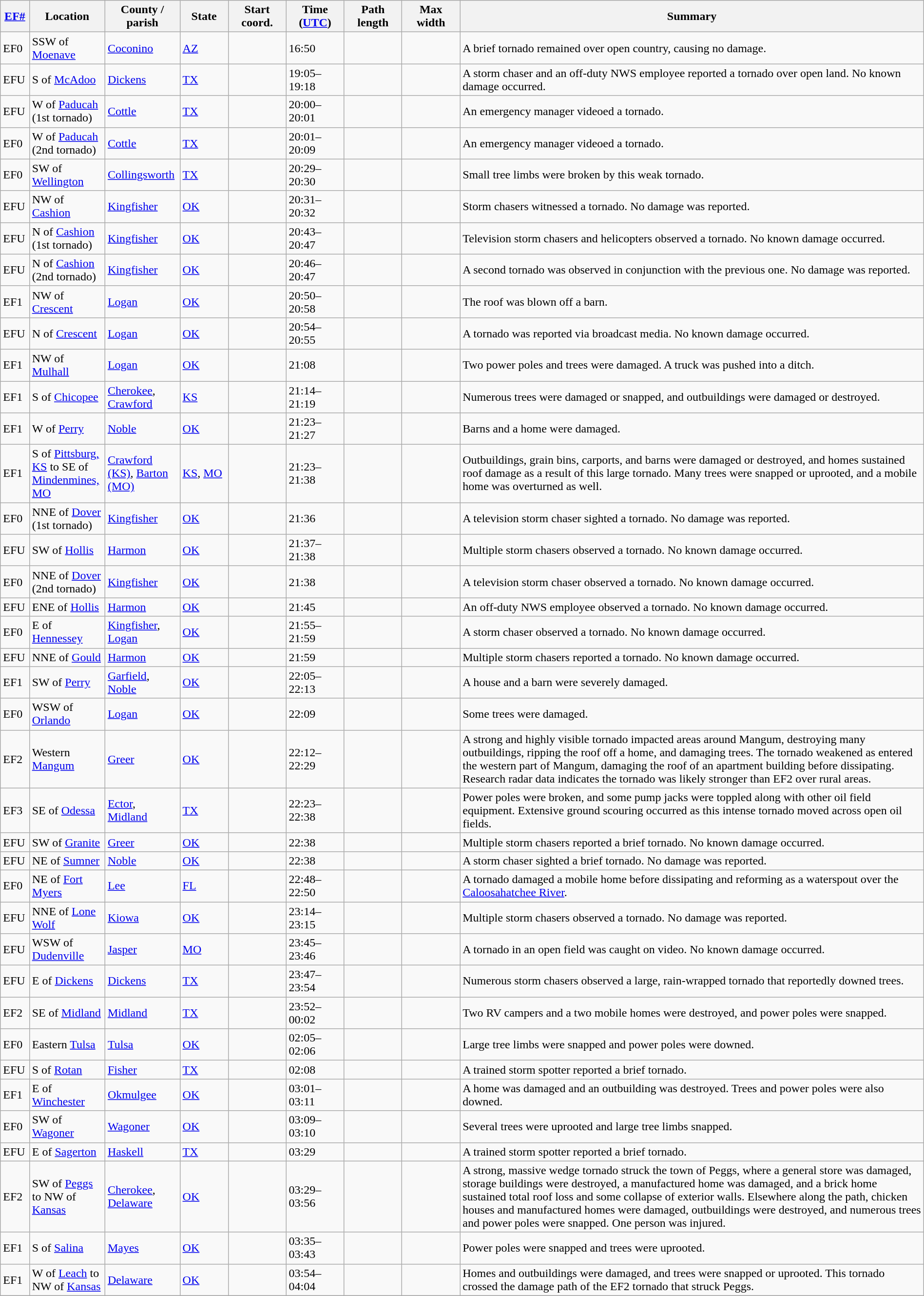<table class="wikitable sortable" style="width:100%;">
<tr>
<th scope="col" style="width:3%; text-align:center;"><a href='#'>EF#</a></th>
<th scope="col" style="width:7%; text-align:center;" class="unsortable">Location</th>
<th scope="col" style="width:6%; text-align:center;" class="unsortable">County / parish</th>
<th scope="col" style="width:5%; text-align:center;">State</th>
<th scope="col" style="width:6%; text-align:center;">Start coord.</th>
<th scope="col" style="width:6%; text-align:center;">Time (<a href='#'>UTC</a>)</th>
<th scope="col" style="width:6%; text-align:center;">Path length</th>
<th scope="col" style="width:6%; text-align:center;">Max width</th>
<th scope="col" class="unsortable" style="width:48%; text-align:center;">Summary</th>
</tr>
<tr>
<td bgcolor=>EF0</td>
<td>SSW of <a href='#'>Moenave</a></td>
<td><a href='#'>Coconino</a></td>
<td><a href='#'>AZ</a></td>
<td></td>
<td>16:50</td>
<td></td>
<td></td>
<td>A brief tornado remained over open country, causing no damage.</td>
</tr>
<tr>
<td bgcolor=>EFU</td>
<td>S of <a href='#'>McAdoo</a></td>
<td><a href='#'>Dickens</a></td>
<td><a href='#'>TX</a></td>
<td></td>
<td>19:05–19:18</td>
<td></td>
<td></td>
<td>A storm chaser and an off-duty NWS employee reported a tornado over open land. No known damage occurred.</td>
</tr>
<tr>
<td bgcolor=>EFU</td>
<td>W of <a href='#'>Paducah</a> (1st tornado)</td>
<td><a href='#'>Cottle</a></td>
<td><a href='#'>TX</a></td>
<td></td>
<td>20:00–20:01</td>
<td></td>
<td></td>
<td>An emergency manager videoed a tornado.</td>
</tr>
<tr>
<td bgcolor=>EF0</td>
<td>W of <a href='#'>Paducah</a> (2nd tornado)</td>
<td><a href='#'>Cottle</a></td>
<td><a href='#'>TX</a></td>
<td></td>
<td>20:01–20:09</td>
<td></td>
<td></td>
<td>An emergency manager videoed a tornado.</td>
</tr>
<tr>
<td bgcolor=>EF0</td>
<td>SW of <a href='#'>Wellington</a></td>
<td><a href='#'>Collingsworth</a></td>
<td><a href='#'>TX</a></td>
<td></td>
<td>20:29–20:30</td>
<td></td>
<td></td>
<td>Small tree limbs were broken by this weak tornado.</td>
</tr>
<tr>
<td bgcolor=>EFU</td>
<td>NW of <a href='#'>Cashion</a></td>
<td><a href='#'>Kingfisher</a></td>
<td><a href='#'>OK</a></td>
<td></td>
<td>20:31–20:32</td>
<td></td>
<td></td>
<td>Storm chasers witnessed a tornado. No damage was reported.</td>
</tr>
<tr>
<td bgcolor=>EFU</td>
<td>N of <a href='#'>Cashion</a> (1st tornado)</td>
<td><a href='#'>Kingfisher</a></td>
<td><a href='#'>OK</a></td>
<td></td>
<td>20:43–20:47</td>
<td></td>
<td></td>
<td>Television storm chasers and helicopters observed a tornado. No known damage occurred.</td>
</tr>
<tr>
<td bgcolor=>EFU</td>
<td>N of <a href='#'>Cashion</a> (2nd tornado)</td>
<td><a href='#'>Kingfisher</a></td>
<td><a href='#'>OK</a></td>
<td></td>
<td>20:46–20:47</td>
<td></td>
<td></td>
<td>A second tornado was observed in conjunction with the previous one. No damage was reported.</td>
</tr>
<tr>
<td bgcolor=>EF1</td>
<td>NW of <a href='#'>Crescent</a></td>
<td><a href='#'>Logan</a></td>
<td><a href='#'>OK</a></td>
<td></td>
<td>20:50–20:58</td>
<td></td>
<td></td>
<td>The roof was blown off a barn.</td>
</tr>
<tr>
<td bgcolor=>EFU</td>
<td>N of <a href='#'>Crescent</a></td>
<td><a href='#'>Logan</a></td>
<td><a href='#'>OK</a></td>
<td></td>
<td>20:54–20:55</td>
<td></td>
<td></td>
<td>A tornado was reported via broadcast media. No known damage occurred.</td>
</tr>
<tr>
<td bgcolor=>EF1</td>
<td>NW of <a href='#'>Mulhall</a></td>
<td><a href='#'>Logan</a></td>
<td><a href='#'>OK</a></td>
<td></td>
<td>21:08</td>
<td></td>
<td></td>
<td>Two power poles and trees were damaged. A truck was pushed into a ditch.</td>
</tr>
<tr>
<td bgcolor=>EF1</td>
<td>S of <a href='#'>Chicopee</a></td>
<td><a href='#'>Cherokee</a>, <a href='#'>Crawford</a></td>
<td><a href='#'>KS</a></td>
<td></td>
<td>21:14–21:19</td>
<td></td>
<td></td>
<td>Numerous trees were damaged or snapped, and outbuildings were damaged or destroyed.</td>
</tr>
<tr>
<td bgcolor=>EF1</td>
<td>W of <a href='#'>Perry</a></td>
<td><a href='#'>Noble</a></td>
<td><a href='#'>OK</a></td>
<td></td>
<td>21:23–21:27</td>
<td></td>
<td></td>
<td>Barns and a home were damaged.</td>
</tr>
<tr>
<td bgcolor=>EF1</td>
<td>S of <a href='#'>Pittsburg, KS</a> to SE of <a href='#'>Mindenmines, MO</a></td>
<td><a href='#'>Crawford (KS)</a>, <a href='#'>Barton (MO)</a></td>
<td><a href='#'>KS</a>, <a href='#'>MO</a></td>
<td></td>
<td>21:23–21:38</td>
<td></td>
<td></td>
<td>Outbuildings, grain bins, carports, and barns were damaged or destroyed, and homes sustained roof damage as a result of this large tornado. Many trees were snapped or uprooted, and a mobile home was overturned as well.</td>
</tr>
<tr>
<td bgcolor=>EF0</td>
<td>NNE of <a href='#'>Dover</a> (1st tornado)</td>
<td><a href='#'>Kingfisher</a></td>
<td><a href='#'>OK</a></td>
<td></td>
<td>21:36</td>
<td></td>
<td></td>
<td>A television storm chaser sighted a tornado. No damage was reported.</td>
</tr>
<tr>
<td bgcolor=>EFU</td>
<td>SW of <a href='#'>Hollis</a></td>
<td><a href='#'>Harmon</a></td>
<td><a href='#'>OK</a></td>
<td></td>
<td>21:37–21:38</td>
<td></td>
<td></td>
<td>Multiple storm chasers observed a tornado. No known damage occurred.</td>
</tr>
<tr>
<td bgcolor=>EF0</td>
<td>NNE of <a href='#'>Dover</a> (2nd tornado)</td>
<td><a href='#'>Kingfisher</a></td>
<td><a href='#'>OK</a></td>
<td></td>
<td>21:38</td>
<td></td>
<td></td>
<td>A television storm chaser observed a tornado. No known damage occurred.</td>
</tr>
<tr>
<td bgcolor=>EFU</td>
<td>ENE of <a href='#'>Hollis</a></td>
<td><a href='#'>Harmon</a></td>
<td><a href='#'>OK</a></td>
<td></td>
<td>21:45</td>
<td></td>
<td></td>
<td>An off-duty NWS employee observed a tornado. No known damage occurred.</td>
</tr>
<tr>
<td bgcolor=>EF0</td>
<td>E of <a href='#'>Hennessey</a></td>
<td><a href='#'>Kingfisher</a>, <a href='#'>Logan</a></td>
<td><a href='#'>OK</a></td>
<td></td>
<td>21:55–21:59</td>
<td></td>
<td></td>
<td>A storm chaser observed a tornado. No known damage occurred.</td>
</tr>
<tr>
<td bgcolor=>EFU</td>
<td>NNE of <a href='#'>Gould</a></td>
<td><a href='#'>Harmon</a></td>
<td><a href='#'>OK</a></td>
<td></td>
<td>21:59</td>
<td></td>
<td></td>
<td>Multiple storm chasers reported a tornado. No known damage occurred.</td>
</tr>
<tr>
<td bgcolor=>EF1</td>
<td>SW of <a href='#'>Perry</a></td>
<td><a href='#'>Garfield</a>, <a href='#'>Noble</a></td>
<td><a href='#'>OK</a></td>
<td></td>
<td>22:05–22:13</td>
<td></td>
<td></td>
<td>A house and a barn were severely damaged.</td>
</tr>
<tr>
<td bgcolor=>EF0</td>
<td>WSW of <a href='#'>Orlando</a></td>
<td><a href='#'>Logan</a></td>
<td><a href='#'>OK</a></td>
<td></td>
<td>22:09</td>
<td></td>
<td></td>
<td>Some trees were damaged.</td>
</tr>
<tr>
<td bgcolor=>EF2</td>
<td>Western <a href='#'>Mangum</a></td>
<td><a href='#'>Greer</a></td>
<td><a href='#'>OK</a></td>
<td></td>
<td>22:12–22:29</td>
<td></td>
<td></td>
<td>A strong and highly visible tornado impacted areas around Mangum, destroying many outbuildings, ripping the roof off a home, and damaging trees. The tornado weakened as entered the western part of Mangum, damaging the roof of an apartment building before dissipating. Research radar data indicates the tornado was likely stronger than EF2 over rural areas.</td>
</tr>
<tr>
<td bgcolor=>EF3</td>
<td>SE of <a href='#'>Odessa</a></td>
<td><a href='#'>Ector</a>, <a href='#'>Midland</a></td>
<td><a href='#'>TX</a></td>
<td></td>
<td>22:23–22:38</td>
<td></td>
<td></td>
<td>Power poles were broken, and some pump jacks were toppled along with other oil field equipment. Extensive ground scouring occurred as this intense tornado moved across open oil fields.</td>
</tr>
<tr>
<td bgcolor=>EFU</td>
<td>SW of <a href='#'>Granite</a></td>
<td><a href='#'>Greer</a></td>
<td><a href='#'>OK</a></td>
<td></td>
<td>22:38</td>
<td></td>
<td></td>
<td>Multiple storm chasers reported a brief tornado. No known damage occurred.</td>
</tr>
<tr>
<td bgcolor=>EFU</td>
<td>NE of <a href='#'>Sumner</a></td>
<td><a href='#'>Noble</a></td>
<td><a href='#'>OK</a></td>
<td></td>
<td>22:38</td>
<td></td>
<td></td>
<td>A storm chaser sighted a brief tornado. No damage was reported.</td>
</tr>
<tr>
<td bgcolor=>EF0</td>
<td>NE of <a href='#'>Fort Myers</a></td>
<td><a href='#'>Lee</a></td>
<td><a href='#'>FL</a></td>
<td></td>
<td>22:48–22:50</td>
<td></td>
<td></td>
<td>A tornado damaged a mobile home before dissipating and reforming as a waterspout over the <a href='#'>Caloosahatchee River</a>.</td>
</tr>
<tr>
<td bgcolor=>EFU</td>
<td>NNE of <a href='#'>Lone Wolf</a></td>
<td><a href='#'>Kiowa</a></td>
<td><a href='#'>OK</a></td>
<td></td>
<td>23:14–23:15</td>
<td></td>
<td></td>
<td>Multiple storm chasers observed a tornado. No damage was reported.</td>
</tr>
<tr>
<td bgcolor=>EFU</td>
<td>WSW of <a href='#'>Dudenville</a></td>
<td><a href='#'>Jasper</a></td>
<td><a href='#'>MO</a></td>
<td></td>
<td>23:45–23:46</td>
<td></td>
<td></td>
<td>A tornado in an open field was caught on video. No known damage occurred.</td>
</tr>
<tr>
<td bgcolor=>EFU</td>
<td>E of <a href='#'>Dickens</a></td>
<td><a href='#'>Dickens</a></td>
<td><a href='#'>TX</a></td>
<td></td>
<td>23:47–23:54</td>
<td></td>
<td></td>
<td>Numerous storm chasers observed a large, rain-wrapped tornado that reportedly downed trees.</td>
</tr>
<tr>
<td bgcolor=>EF2</td>
<td>SE of <a href='#'>Midland</a></td>
<td><a href='#'>Midland</a></td>
<td><a href='#'>TX</a></td>
<td></td>
<td>23:52–00:02</td>
<td></td>
<td></td>
<td>Two RV campers and a two mobile homes were destroyed, and power poles were snapped.</td>
</tr>
<tr>
<td bgcolor=>EF0</td>
<td>Eastern <a href='#'>Tulsa</a></td>
<td><a href='#'>Tulsa</a></td>
<td><a href='#'>OK</a></td>
<td></td>
<td>02:05–02:06</td>
<td></td>
<td></td>
<td>Large tree limbs were snapped and power poles were downed.</td>
</tr>
<tr>
<td bgcolor=>EFU</td>
<td>S of <a href='#'>Rotan</a></td>
<td><a href='#'>Fisher</a></td>
<td><a href='#'>TX</a></td>
<td></td>
<td>02:08</td>
<td></td>
<td></td>
<td>A trained storm spotter reported a brief tornado.</td>
</tr>
<tr>
<td bgcolor=>EF1</td>
<td>E of <a href='#'>Winchester</a></td>
<td><a href='#'>Okmulgee</a></td>
<td><a href='#'>OK</a></td>
<td></td>
<td>03:01–03:11</td>
<td></td>
<td></td>
<td>A home was damaged and an outbuilding was destroyed. Trees and power poles were also downed.</td>
</tr>
<tr>
<td bgcolor=>EF0</td>
<td>SW of <a href='#'>Wagoner</a></td>
<td><a href='#'>Wagoner</a></td>
<td><a href='#'>OK</a></td>
<td></td>
<td>03:09–03:10</td>
<td></td>
<td></td>
<td>Several trees were uprooted and large tree limbs snapped.</td>
</tr>
<tr>
<td bgcolor=>EFU</td>
<td>E of <a href='#'>Sagerton</a></td>
<td><a href='#'>Haskell</a></td>
<td><a href='#'>TX</a></td>
<td></td>
<td>03:29</td>
<td></td>
<td></td>
<td>A trained storm spotter reported a brief tornado.</td>
</tr>
<tr>
<td bgcolor=>EF2</td>
<td>SW of <a href='#'>Peggs</a> to NW of <a href='#'>Kansas</a></td>
<td><a href='#'>Cherokee</a>, <a href='#'>Delaware</a></td>
<td><a href='#'>OK</a></td>
<td></td>
<td>03:29–03:56</td>
<td></td>
<td></td>
<td>A strong, massive wedge tornado struck the town of Peggs, where a general store was damaged, storage buildings were destroyed, a manufactured home was damaged, and a brick home sustained total roof loss and some collapse of exterior walls. Elsewhere along the path, chicken houses and manufactured homes were damaged, outbuildings were destroyed, and numerous trees and power poles were snapped. One person was injured.</td>
</tr>
<tr>
<td bgcolor=>EF1</td>
<td>S of <a href='#'>Salina</a></td>
<td><a href='#'>Mayes</a></td>
<td><a href='#'>OK</a></td>
<td></td>
<td>03:35–03:43</td>
<td></td>
<td></td>
<td>Power poles were snapped and trees were uprooted.</td>
</tr>
<tr>
<td bgcolor=>EF1</td>
<td>W of <a href='#'>Leach</a> to NW of <a href='#'>Kansas</a></td>
<td><a href='#'>Delaware</a></td>
<td><a href='#'>OK</a></td>
<td></td>
<td>03:54–04:04</td>
<td></td>
<td></td>
<td>Homes and outbuildings were damaged, and trees were snapped or uprooted. This tornado crossed the damage path of the EF2 tornado that struck Peggs.</td>
</tr>
<tr>
</tr>
</table>
